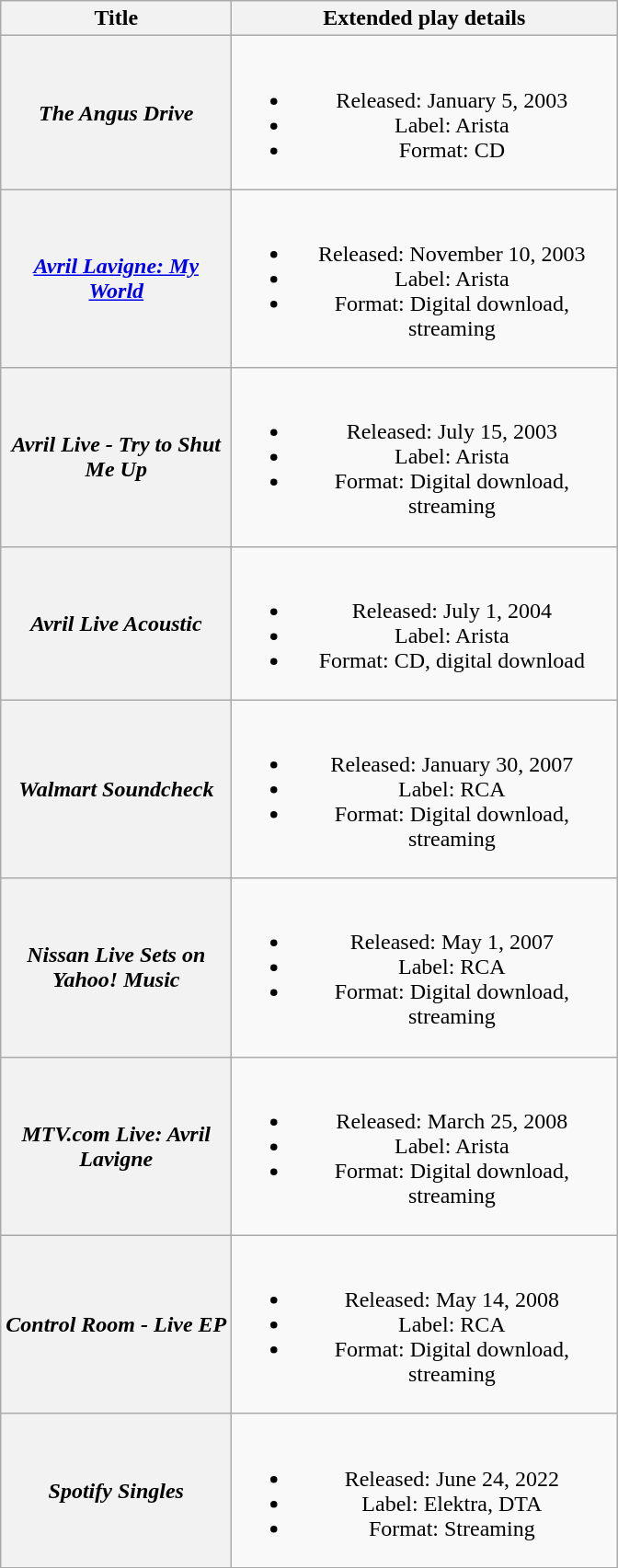<table class="wikitable plainrowheaders" style="text-align:center;">
<tr>
<th scope="col" style="width:10em;">Title</th>
<th scope="col" style="width:17em;">Extended play details</th>
</tr>
<tr>
<th scope="row"><em>The Angus Drive</em></th>
<td><br><ul><li>Released: January 5, 2003</li><li>Label: Arista</li><li>Format: CD</li></ul></td>
</tr>
<tr>
<th scope="row"><em><a href='#'>Avril Lavigne: My World</a></em></th>
<td><br><ul><li>Released: November 10, 2003</li><li>Label: Arista</li><li>Format: Digital download, streaming</li></ul></td>
</tr>
<tr>
<th scope="row"><em>Avril Live - Try to Shut Me Up</em></th>
<td><br><ul><li>Released: July 15, 2003</li><li>Label: Arista</li><li>Format: Digital download, streaming</li></ul></td>
</tr>
<tr>
<th scope="row"><em>Avril Live Acoustic</em></th>
<td><br><ul><li>Released: July 1, 2004</li><li>Label: Arista</li><li>Format: CD, digital download</li></ul></td>
</tr>
<tr>
<th scope="row"><em>Walmart Soundcheck</em></th>
<td><br><ul><li>Released: January 30, 2007</li><li>Label: RCA</li><li>Format: Digital download, streaming</li></ul></td>
</tr>
<tr>
<th scope="row"><em>Nissan Live Sets on Yahoo! Music</em></th>
<td><br><ul><li>Released: May 1, 2007</li><li>Label: RCA</li><li>Format: Digital download, streaming</li></ul></td>
</tr>
<tr>
<th scope="row"><em>MTV.com Live: Avril Lavigne</em></th>
<td><br><ul><li>Released: March 25, 2008</li><li>Label: Arista</li><li>Format: Digital download, streaming</li></ul></td>
</tr>
<tr>
<th scope="row"><em>Control Room - Live EP</em></th>
<td><br><ul><li>Released: May 14, 2008</li><li>Label: RCA</li><li>Format: Digital download, streaming</li></ul></td>
</tr>
<tr>
<th scope="row"><em>Spotify Singles</em></th>
<td><br><ul><li>Released: June 24, 2022</li><li>Label: Elektra, DTA</li><li>Format: Streaming</li></ul></td>
</tr>
</table>
